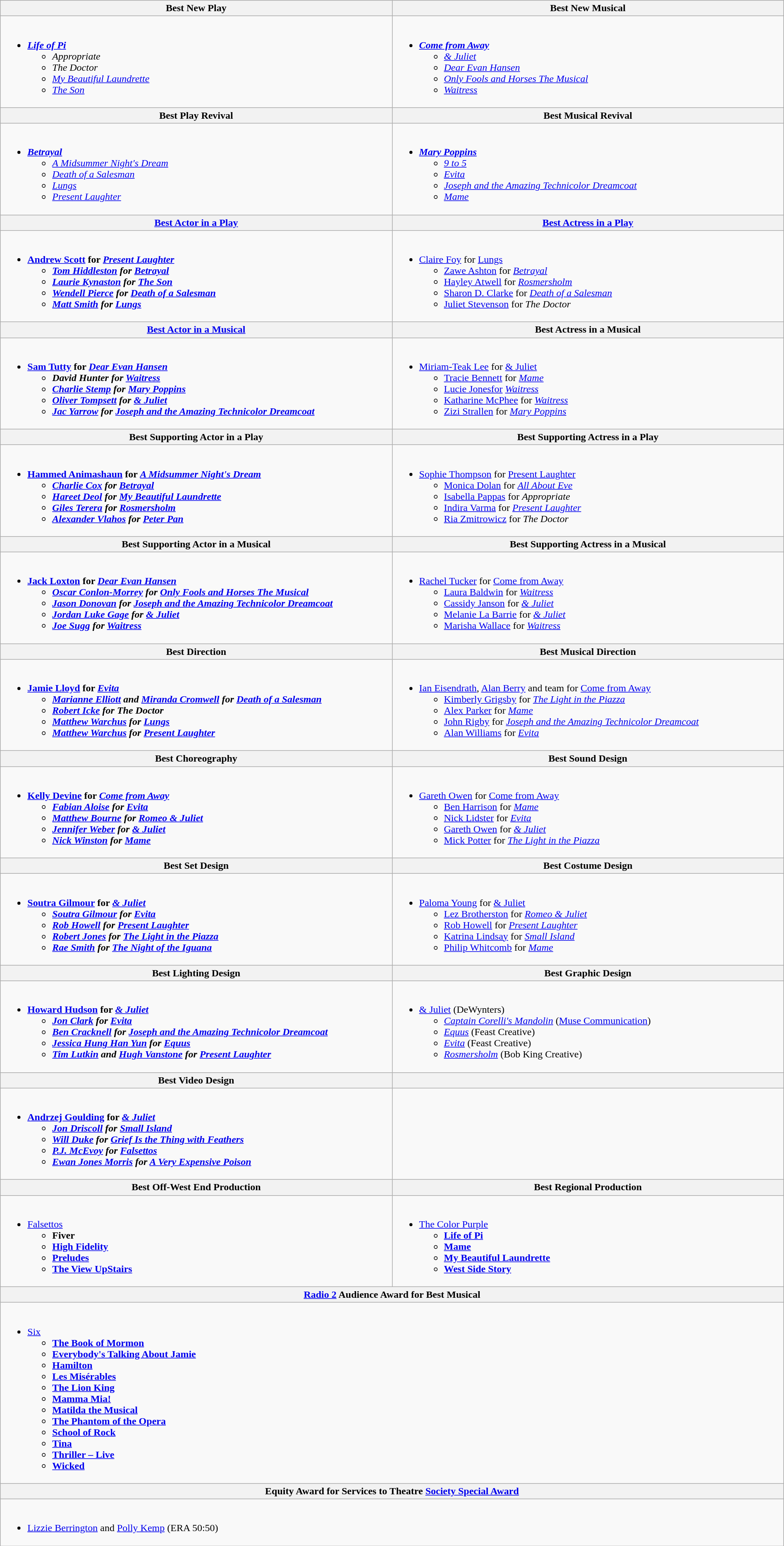<table class="wikitable" width="100%">
<tr>
<th width="50%">Best New Play</th>
<th width="50%">Best New Musical</th>
</tr>
<tr>
<td valign="top"><br><ul><li><strong><em><a href='#'>Life of Pi</a></em></strong><ul><li><em>Appropriate</em></li><li><em>The Doctor</em></li><li><em><a href='#'>My Beautiful Laundrette</a></em></li><li><em><a href='#'>The Son</a></em></li></ul></li></ul></td>
<td valign="top"><br><ul><li><strong><em><a href='#'>Come from Away</a></em></strong><ul><li><em><a href='#'>& Juliet</a></em></li><li><em><a href='#'>Dear Evan Hansen</a></em></li><li><em><a href='#'>Only Fools and Horses The Musical</a></em></li><li><em><a href='#'>Waitress</a></em></li></ul></li></ul></td>
</tr>
<tr>
<th width="50%">Best Play Revival</th>
<th width="50%">Best Musical Revival</th>
</tr>
<tr>
<td valign="top"><br><ul><li><strong><em><a href='#'>Betrayal</a></em></strong><ul><li><em><a href='#'>A Midsummer Night's Dream</a></em></li><li><em><a href='#'>Death of a Salesman</a></em></li><li><em><a href='#'>Lungs</a></em></li><li><em><a href='#'>Present Laughter</a></em></li></ul></li></ul></td>
<td valign="top"><br><ul><li><strong><em><a href='#'>Mary Poppins</a></em></strong><ul><li><em><a href='#'>9 to 5</a></em></li><li><em><a href='#'>Evita</a></em></li><li><em><a href='#'>Joseph and the Amazing Technicolor Dreamcoat</a></em></li><li><em><a href='#'>Mame</a></em></li></ul></li></ul></td>
</tr>
<tr>
<th width="50%"><a href='#'>Best Actor in a Play</a></th>
<th width="50%"><a href='#'>Best Actress in a Play</a></th>
</tr>
<tr>
<td valign="top"><br><ul><li><strong><a href='#'>Andrew Scott</a> for <em><a href='#'>Present Laughter</a><strong><em><ul><li><a href='#'>Tom Hiddleston</a> for </em><a href='#'>Betrayal</a><em></li><li><a href='#'>Laurie Kynaston</a> for </em><a href='#'>The Son</a><em></li><li><a href='#'>Wendell Pierce</a> for </em><a href='#'>Death of a Salesman</a><em></li><li><a href='#'>Matt Smith</a> for </em><a href='#'>Lungs</a><em></li></ul></li></ul></td>
<td valign="top"><br><ul><li></strong><a href='#'>Claire Foy</a> for </em><a href='#'>Lungs</a></em></strong><ul><li><a href='#'>Zawe Ashton</a> for <em><a href='#'>Betrayal</a></em></li><li><a href='#'>Hayley Atwell</a> for <em><a href='#'>Rosmersholm</a></em></li><li><a href='#'>Sharon D. Clarke</a> for <em><a href='#'>Death of a Salesman</a></em></li><li><a href='#'>Juliet Stevenson</a> for <em>The Doctor</em></li></ul></li></ul></td>
</tr>
<tr>
<th width="50%"><a href='#'>Best Actor in a Musical</a></th>
<th width="50%">Best Actress in a Musical</th>
</tr>
<tr>
<td valign="top"><br><ul><li><strong><a href='#'>Sam Tutty</a> for <em><a href='#'>Dear Evan Hansen</a><strong><em><ul><li>David Hunter for </em><a href='#'>Waitress</a><em></li><li><a href='#'>Charlie Stemp</a> for </em><a href='#'>Mary Poppins</a><em></li><li><a href='#'>Oliver Tompsett</a> for </em><a href='#'>& Juliet</a><em></li><li><a href='#'>Jac Yarrow</a> for </em><a href='#'>Joseph and the Amazing Technicolor Dreamcoat</a><em></li></ul></li></ul></td>
<td valign="top"><br><ul><li></strong><a href='#'>Miriam-Teak Lee</a> for </em><a href='#'>& Juliet</a></em></strong><ul><li><a href='#'>Tracie Bennett</a> for <em><a href='#'>Mame</a></em></li><li><a href='#'>Lucie Jonesfor</a> <em><a href='#'>Waitress</a></em></li><li><a href='#'>Katharine McPhee</a> for <em><a href='#'>Waitress</a></em></li><li><a href='#'>Zizi Strallen</a> for <em><a href='#'>Mary Poppins</a></em></li></ul></li></ul></td>
</tr>
<tr>
<th>Best Supporting Actor in a Play</th>
<th>Best Supporting Actress in a Play</th>
</tr>
<tr>
<td valign="top"><br><ul><li><strong><a href='#'>Hammed Animashaun</a> for <em><a href='#'>A Midsummer Night's Dream</a><strong><em><ul><li><a href='#'>Charlie Cox</a> for </em><a href='#'>Betrayal</a><em></li><li><a href='#'>Hareet Deol</a> for </em><a href='#'>My Beautiful Laundrette</a><em></li><li><a href='#'>Giles Terera</a> for </em><a href='#'>Rosmersholm</a><em></li><li><a href='#'>Alexander Vlahos</a> for </em><a href='#'>Peter Pan</a><em></li></ul></li></ul></td>
<td valign="top"><br><ul><li></strong><a href='#'>Sophie Thompson</a> for </em><a href='#'>Present Laughter</a></em></strong><ul><li><a href='#'>Monica Dolan</a> for <em><a href='#'>All About Eve</a></em></li><li><a href='#'>Isabella Pappas</a> for <em>Appropriate</em></li><li><a href='#'>Indira Varma</a> for <em><a href='#'>Present Laughter</a></em></li><li><a href='#'>Ria Zmitrowicz</a> for <em>The Doctor</em></li></ul></li></ul></td>
</tr>
<tr>
<th>Best Supporting Actor in a Musical</th>
<th>Best Supporting Actress in a Musical</th>
</tr>
<tr>
<td valign="top"><br><ul><li><strong><a href='#'>Jack Loxton</a> for <em><a href='#'>Dear Evan Hansen</a><strong><em><ul><li><a href='#'>Oscar Conlon-Morrey</a> for </em><a href='#'>Only Fools and Horses The Musical</a><em></li><li><a href='#'>Jason Donovan</a> for </em><a href='#'>Joseph and the Amazing Technicolor Dreamcoat</a><em></li><li><a href='#'>Jordan Luke Gage</a> for </em><a href='#'>& Juliet</a><em></li><li><a href='#'>Joe Sugg</a> for </em><a href='#'>Waitress</a><em></li></ul></li></ul></td>
<td valign="top"><br><ul><li></strong><a href='#'>Rachel Tucker</a> for </em><a href='#'>Come from Away</a></em></strong><ul><li><a href='#'>Laura Baldwin</a> for <em><a href='#'>Waitress</a></em></li><li><a href='#'>Cassidy Janson</a> for <em><a href='#'>& Juliet</a></em></li><li><a href='#'>Melanie La Barrie</a> for <em><a href='#'>& Juliet</a></em></li><li><a href='#'>Marisha Wallace</a> for <em><a href='#'>Waitress</a></em></li></ul></li></ul></td>
</tr>
<tr>
<th>Best Direction</th>
<th>Best Musical Direction</th>
</tr>
<tr>
<td valign="top"><br><ul><li><strong><a href='#'>Jamie Lloyd</a> for <em><a href='#'>Evita</a><strong><em><ul><li><a href='#'>Marianne Elliott</a> and <a href='#'>Miranda Cromwell</a> for </em><a href='#'>Death of a Salesman</a><em></li><li><a href='#'>Robert Icke</a> for </em>The Doctor<em></li><li><a href='#'>Matthew Warchus</a> for </em><a href='#'>Lungs</a><em></li><li><a href='#'>Matthew Warchus</a> for </em><a href='#'>Present Laughter</a><em></li></ul></li></ul></td>
<td valign="top"><br><ul><li></strong><a href='#'>Ian Eisendrath</a>, <a href='#'>Alan Berry</a> and team for </em><a href='#'>Come from Away</a></em></strong><ul><li><a href='#'>Kimberly Grigsby</a> for <em><a href='#'>The Light in the Piazza</a></em></li><li><a href='#'>Alex Parker</a> for <em><a href='#'>Mame</a></em></li><li><a href='#'>John Rigby</a> for <em><a href='#'>Joseph and the Amazing Technicolor Dreamcoat</a></em></li><li><a href='#'>Alan Williams</a> for <em><a href='#'>Evita</a></em></li></ul></li></ul></td>
</tr>
<tr>
<th>Best Choreography</th>
<th>Best Sound Design</th>
</tr>
<tr>
<td valign="top"><br><ul><li><strong><a href='#'>Kelly Devine</a> for <em><a href='#'>Come from Away</a><strong><em><ul><li><a href='#'>Fabian Aloise</a> for </em><a href='#'>Evita</a><em></li><li><a href='#'>Matthew Bourne</a> for </em><a href='#'>Romeo & Juliet</a><em></li><li><a href='#'>Jennifer Weber</a> for </em><a href='#'>& Juliet</a><em></li><li><a href='#'>Nick Winston</a> for </em><a href='#'>Mame</a><em></li></ul></li></ul></td>
<td valign="top"><br><ul><li></strong><a href='#'>Gareth Owen</a> for </em><a href='#'>Come from Away</a></em></strong><ul><li><a href='#'>Ben Harrison</a> for <em><a href='#'>Mame</a></em></li><li><a href='#'>Nick Lidster</a> for <em><a href='#'>Evita</a></em></li><li><a href='#'>Gareth Owen</a> for <em><a href='#'>& Juliet</a></em></li><li><a href='#'>Mick Potter</a> for <em><a href='#'>The Light in the Piazza</a></em></li></ul></li></ul></td>
</tr>
<tr>
<th>Best Set Design</th>
<th>Best Costume Design</th>
</tr>
<tr>
<td valign="top"><br><ul><li><strong><a href='#'>Soutra Gilmour</a> for <em><a href='#'>& Juliet</a><strong><em><ul><li><a href='#'>Soutra Gilmour</a> for </em><a href='#'>Evita</a><em></li><li><a href='#'>Rob Howell</a> for </em><a href='#'>Present Laughter</a><em></li><li><a href='#'>Robert Jones</a> for </em><a href='#'>The Light in the Piazza</a><em></li><li><a href='#'>Rae Smith</a> for </em><a href='#'>The Night of the Iguana</a><em></li></ul></li></ul></td>
<td valign="top"><br><ul><li></strong><a href='#'>Paloma Young</a> for </em><a href='#'>& Juliet</a></em></strong><ul><li><a href='#'>Lez Brotherston</a> for <em><a href='#'>Romeo & Juliet</a></em></li><li><a href='#'>Rob Howell</a> for <em><a href='#'>Present Laughter</a></em></li><li><a href='#'>Katrina Lindsay</a> for <em><a href='#'>Small Island</a></em></li><li><a href='#'>Philip Whitcomb</a> for <em><a href='#'>Mame</a></em></li></ul></li></ul></td>
</tr>
<tr>
<th>Best Lighting Design</th>
<th>Best Graphic Design</th>
</tr>
<tr>
<td valign="top"><br><ul><li><strong><a href='#'>Howard Hudson</a> for <em><a href='#'>& Juliet</a><strong><em><ul><li><a href='#'>Jon Clark</a> for </em><a href='#'>Evita</a><em></li><li><a href='#'>Ben Cracknell</a> for </em><a href='#'>Joseph and the Amazing Technicolor Dreamcoat</a><em></li><li><a href='#'>Jessica Hung Han Yun</a> for </em><a href='#'>Equus</a><em></li><li><a href='#'>Tim Lutkin</a> and <a href='#'>Hugh Vanstone</a> for </em><a href='#'>Present Laughter</a><em></li></ul></li></ul></td>
<td valign="top"><br><ul><li></em></strong><a href='#'>& Juliet</a></em> (DeWynters)</strong><ul><li><em><a href='#'>Captain Corelli's Mandolin</a></em> (<a href='#'>Muse Communication</a>)</li><li><em><a href='#'>Equus</a></em> (Feast Creative)</li><li><em><a href='#'>Evita</a></em> (Feast Creative)</li><li><em><a href='#'>Rosmersholm</a></em> (Bob King Creative)</li></ul></li></ul></td>
</tr>
<tr>
<th>Best Video Design</th>
<th></th>
</tr>
<tr>
<td valign="top"><br><ul><li><strong><a href='#'>Andrzej Goulding</a> for <em><a href='#'>& Juliet</a><strong><em><ul><li><a href='#'>Jon Driscoll</a> for </em><a href='#'>Small Island</a><em></li><li><a href='#'>Will Duke</a> for </em><a href='#'>Grief Is the Thing with Feathers</a><em></li><li><a href='#'>P.J. McEvoy</a> for </em><a href='#'>Falsettos</a><em></li><li><a href='#'>Ewan Jones Morris</a> for </em><a href='#'>A Very Expensive Poison</a><em></li></ul></li></ul></td>
</tr>
<tr>
<th>Best Off-West End Production</th>
<th>Best Regional Production</th>
</tr>
<tr>
<td valign="top"><br><ul><li></strong><a href='#'>Falsettos</a><strong><ul><li></em>Fiver<em></li><li></em><a href='#'>High Fidelity</a><em></li><li></em><a href='#'>Preludes</a><em></li><li></em><a href='#'>The View UpStairs</a><em></li></ul></li></ul></td>
<td valign="top"><br><ul><li></em></strong><a href='#'>The Color Purple</a><strong><em><ul><li></em><a href='#'>Life of Pi</a><em></li><li></em><a href='#'>Mame</a><em></li><li></em><a href='#'>My Beautiful Laundrette</a><em></li><li></em><a href='#'>West Side Story</a><em></li></ul></li></ul></td>
</tr>
<tr>
<th colspan="2"><a href='#'>Radio 2</a> Audience Award for Best Musical</th>
</tr>
<tr>
<td colspan="2" valign="top"><br><ul><li></em></strong><a href='#'>Six</a><strong><em><ul><li></em><a href='#'>The Book of Mormon</a><em></li><li></em><a href='#'>Everybody's Talking About Jamie</a><em></li><li></em><a href='#'>Hamilton</a><em></li><li></em><a href='#'>Les Misérables</a><em></li><li></em><a href='#'>The Lion King</a><em></li><li></em><a href='#'>Mamma Mia!</a><em></li><li></em><a href='#'>Matilda the Musical</a><em></li><li></em><a href='#'>The Phantom of the Opera</a><em></li><li></em><a href='#'>School of Rock</a><em></li><li></em><a href='#'>Tina</a><em></li><li></em><a href='#'>Thriller – Live</a><em></li><li></em><a href='#'>Wicked</a><em></li></ul></li></ul></td>
</tr>
<tr>
<th colspan="2">Equity Award for Services to Theatre <a href='#'>Society Special Award</a></th>
</tr>
<tr>
<td colspan="2"><br><ul><li></strong><a href='#'>Lizzie Berrington</a> and <a href='#'>Polly Kemp</a> (ERA 50:50)<strong></li></ul></td>
</tr>
</table>
